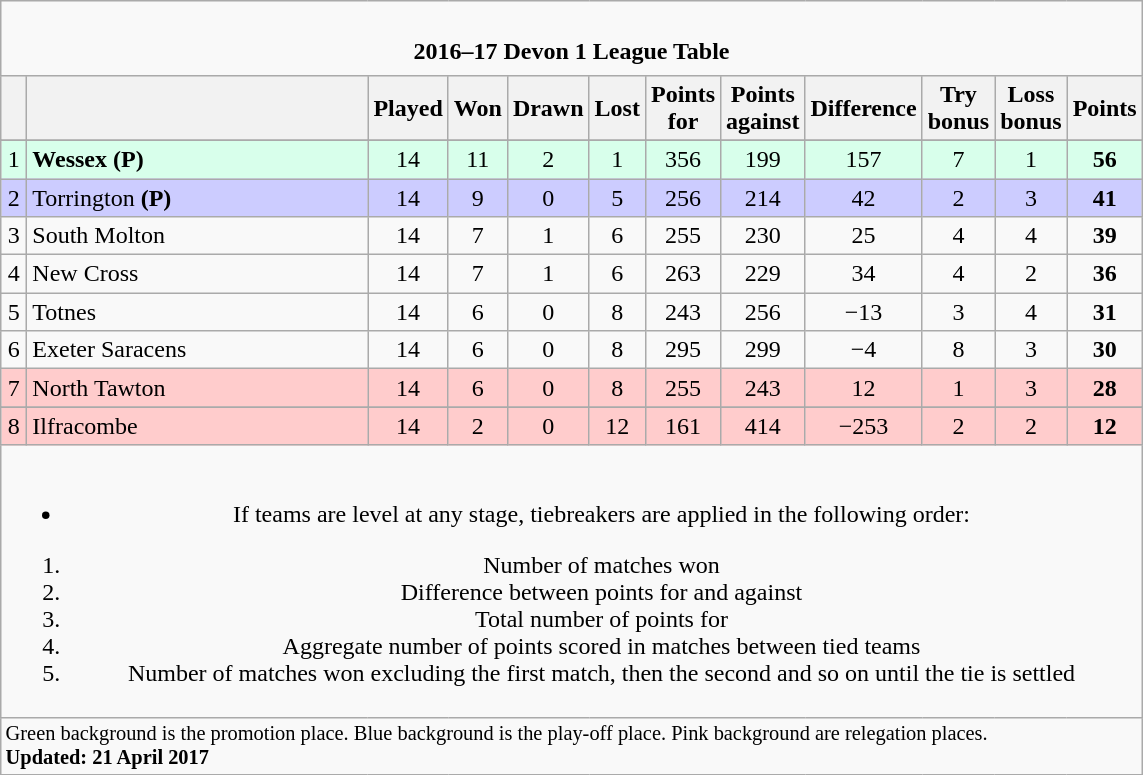<table class="wikitable" style="text-align: center;">
<tr>
<td colspan="12" cellpadding="0" cellspacing="0"><br><table border="0" width="100%" cellpadding="0" cellspacing="0">
<tr>
<td width=20% style="border:0px"></td>
<td style="border:0px"><strong> 2016–17 Devon 1 League Table</strong></td>
<td width=20% style="border:0px"></td>
</tr>
</table>
</td>
</tr>
<tr>
<th bgcolor="#efefef" width="10"></th>
<th bgcolor="#efefef" width="220"></th>
<th bgcolor="#efefef" width="20">Played</th>
<th bgcolor="#efefef" width="20">Won</th>
<th bgcolor="#efefef" width="20">Drawn</th>
<th bgcolor="#efefef" width="20">Lost</th>
<th bgcolor="#efefef" width="20">Points for</th>
<th bgcolor="#efefef" width="20">Points against</th>
<th bgcolor="#efefef" width="20">Difference</th>
<th bgcolor="#efefef" width="20">Try bonus</th>
<th bgcolor="#efefef" width="20">Loss bonus</th>
<th bgcolor="#efefef" width="20">Points</th>
</tr>
<tr bgcolor=#d8ffeb align=center>
</tr>
<tr bgcolor=#d8ffeb align=center>
<td>1</td>
<td align=left><strong>Wessex</strong> <strong>(P)</strong></td>
<td>14</td>
<td>11</td>
<td>2</td>
<td>1</td>
<td>356</td>
<td>199</td>
<td>157</td>
<td>7</td>
<td>1</td>
<td><strong>56</strong></td>
</tr>
<tr style="background-color:#ccccff;">
<td>2</td>
<td align=left>Torrington <strong>(P)</strong></td>
<td>14</td>
<td>9</td>
<td>0</td>
<td>5</td>
<td>256</td>
<td>214</td>
<td>42</td>
<td>2</td>
<td>3</td>
<td><strong>41</strong></td>
</tr>
<tr>
<td>3</td>
<td align=left>South Molton</td>
<td>14</td>
<td>7</td>
<td>1</td>
<td>6</td>
<td>255</td>
<td>230</td>
<td>25</td>
<td>4</td>
<td>4</td>
<td><strong>39</strong></td>
</tr>
<tr>
<td>4</td>
<td align=left>New Cross</td>
<td>14</td>
<td>7</td>
<td>1</td>
<td>6</td>
<td>263</td>
<td>229</td>
<td>34</td>
<td>4</td>
<td>2</td>
<td><strong>36</strong></td>
</tr>
<tr>
<td>5</td>
<td align=left>Totnes</td>
<td>14</td>
<td>6</td>
<td>0</td>
<td>8</td>
<td>243</td>
<td>256</td>
<td>−13</td>
<td>3</td>
<td>4</td>
<td><strong>31</strong></td>
</tr>
<tr>
<td>6</td>
<td align=left>Exeter Saracens</td>
<td>14</td>
<td>6</td>
<td>0</td>
<td>8</td>
<td>295</td>
<td>299</td>
<td>−4</td>
<td>8</td>
<td>3</td>
<td><strong>30</strong></td>
</tr>
<tr bgcolor=#ffcccc>
<td>7</td>
<td align=left>North Tawton</td>
<td>14</td>
<td>6</td>
<td>0</td>
<td>8</td>
<td>255</td>
<td>243</td>
<td>12</td>
<td>1</td>
<td>3</td>
<td><strong>28</strong></td>
</tr>
<tr>
</tr>
<tr bgcolor=#ffcccc>
<td>8</td>
<td align=left>Ilfracombe</td>
<td>14</td>
<td>2</td>
<td>0</td>
<td>12</td>
<td>161</td>
<td>414</td>
<td>−253</td>
<td>2</td>
<td>2</td>
<td><strong>12</strong></td>
</tr>
<tr>
<td colspan="15"><br><ul><li>If teams are level at any stage, tiebreakers are applied in the following order:</li></ul><ol><li>Number of matches won</li><li>Difference between points for and against</li><li>Total number of points for</li><li>Aggregate number of points scored in matches between tied teams</li><li>Number of matches won excluding the first match, then the second and so on until the tie is settled</li></ol></td>
</tr>
<tr | style="text-align:left;" |>
<td colspan="15" style="border:0px;font-size:85%;"><span>Green background</span> is the promotion place. <span>Blue background</span> is the play-off place. <span>Pink background</span> are relegation places.<br><strong>Updated: 21 April 2017</strong><br></td>
</tr>
</table>
